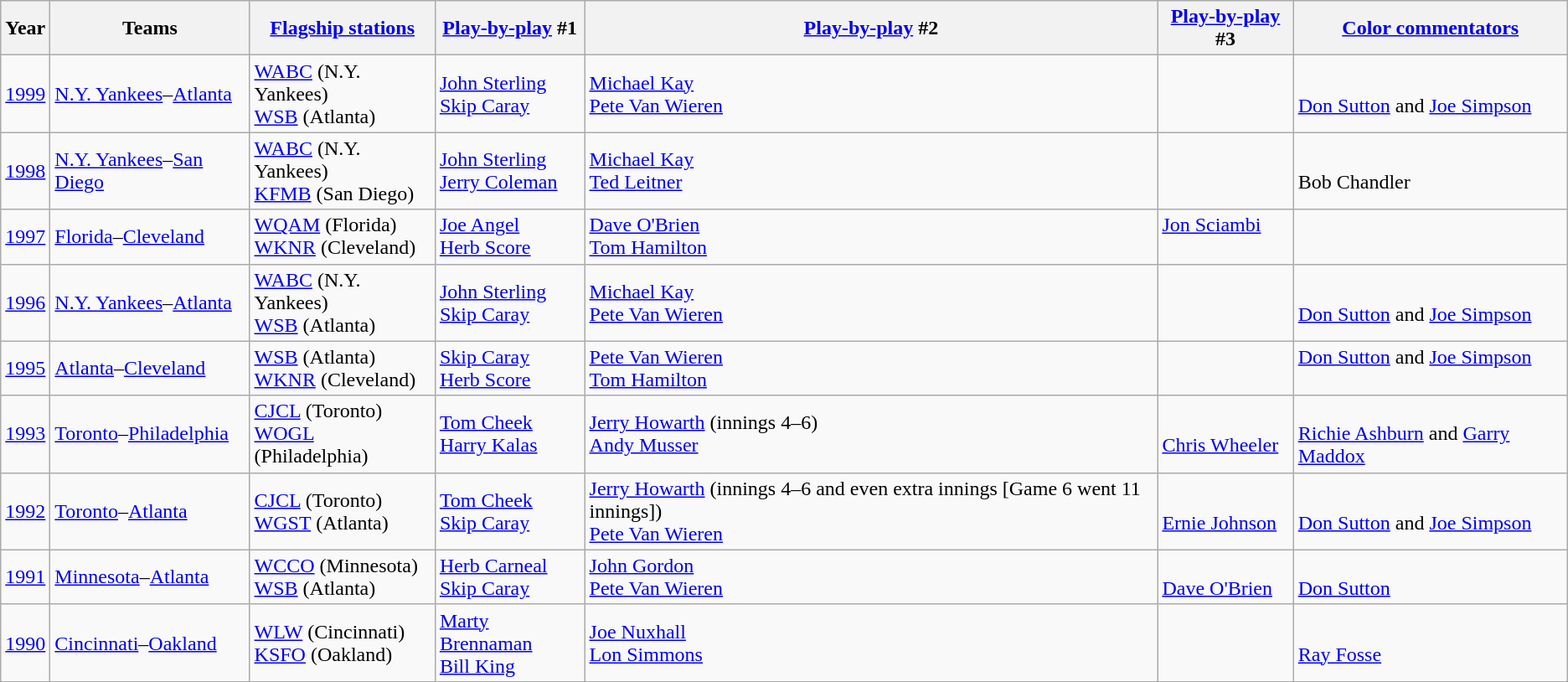<table class="wikitable">
<tr>
<th>Year</th>
<th>Teams</th>
<th><a href='#'>Flagship stations</a></th>
<th><a href='#'>Play-by-play</a> #1</th>
<th><a href='#'>Play-by-play</a> #2</th>
<th><a href='#'>Play-by-play</a> #3</th>
<th><a href='#'>Color commentators</a></th>
</tr>
<tr>
<td><a href='#'>1999</a></td>
<td><a href='#'>N.Y. Yankees</a>–<a href='#'>Atlanta</a></td>
<td><a href='#'>WABC</a> (N.Y. Yankees)<br><a href='#'>WSB</a> (Atlanta)</td>
<td><a href='#'>John Sterling</a><br><a href='#'>Skip Caray</a></td>
<td><a href='#'>Michael Kay</a><br><a href='#'>Pete Van Wieren</a></td>
<td></td>
<td><br><a href='#'>Don Sutton</a> and <a href='#'>Joe Simpson</a></td>
</tr>
<tr>
<td><a href='#'>1998</a></td>
<td><a href='#'>N.Y. Yankees</a>–<a href='#'>San Diego</a></td>
<td><a href='#'>WABC</a> (N.Y. Yankees)<br><a href='#'>KFMB</a> (San Diego)</td>
<td><a href='#'>John Sterling</a><br><a href='#'>Jerry Coleman</a></td>
<td><a href='#'>Michael Kay</a><br><a href='#'>Ted Leitner</a></td>
<td></td>
<td><br>Bob Chandler</td>
</tr>
<tr>
<td><a href='#'>1997</a></td>
<td><a href='#'>Florida</a>–<a href='#'>Cleveland</a></td>
<td><a href='#'>WQAM</a> (Florida)<br><a href='#'>WKNR</a> (Cleveland)</td>
<td><a href='#'>Joe Angel</a><br><a href='#'>Herb Score</a></td>
<td><a href='#'>Dave O'Brien</a><br><a href='#'>Tom Hamilton</a></td>
<td><a href='#'>Jon Sciambi</a><br><br></td>
<td></td>
</tr>
<tr>
<td><a href='#'>1996</a></td>
<td><a href='#'>N.Y. Yankees</a>–<a href='#'>Atlanta</a></td>
<td><a href='#'>WABC</a> (N.Y. Yankees)<br><a href='#'>WSB</a> (Atlanta)</td>
<td><a href='#'>John Sterling</a><br><a href='#'>Skip Caray</a></td>
<td><a href='#'>Michael Kay</a><br><a href='#'>Pete Van Wieren</a></td>
<td></td>
<td><br><a href='#'>Don Sutton</a> and <a href='#'>Joe Simpson</a></td>
</tr>
<tr>
<td><a href='#'>1995</a></td>
<td><a href='#'>Atlanta</a>–<a href='#'>Cleveland</a></td>
<td><a href='#'>WSB</a> (Atlanta)<br><a href='#'>WKNR</a> (Cleveland)</td>
<td><a href='#'>Skip Caray</a><br><a href='#'>Herb Score</a></td>
<td><a href='#'>Pete Van Wieren</a><br><a href='#'>Tom Hamilton</a></td>
<td></td>
<td><a href='#'>Don Sutton</a> and <a href='#'>Joe Simpson</a><br><br></td>
</tr>
<tr>
<td><a href='#'>1993</a></td>
<td><a href='#'>Toronto</a>–<a href='#'>Philadelphia</a></td>
<td><a href='#'>CJCL</a> (Toronto)<br><a href='#'>WOGL</a> (Philadelphia)</td>
<td><a href='#'>Tom Cheek</a><br><a href='#'>Harry Kalas</a></td>
<td><a href='#'>Jerry Howarth</a> (innings 4–6)<br><a href='#'>Andy Musser</a></td>
<td><br><a href='#'>Chris Wheeler</a></td>
<td><br><a href='#'>Richie Ashburn</a> and <a href='#'>Garry Maddox</a></td>
</tr>
<tr>
<td><a href='#'>1992</a></td>
<td><a href='#'>Toronto</a>–<a href='#'>Atlanta</a></td>
<td><a href='#'>CJCL</a> (Toronto)<br><a href='#'>WGST</a> (Atlanta)</td>
<td><a href='#'>Tom Cheek</a><br><a href='#'>Skip Caray</a></td>
<td><a href='#'>Jerry Howarth</a> (innings 4–6 and even extra innings [Game 6 went 11 innings])<br><a href='#'>Pete Van Wieren</a></td>
<td><br><a href='#'>Ernie Johnson</a></td>
<td><br><a href='#'>Don Sutton</a> and <a href='#'>Joe Simpson</a></td>
</tr>
<tr>
<td><a href='#'>1991</a></td>
<td><a href='#'>Minnesota</a>–<a href='#'>Atlanta</a></td>
<td><a href='#'>WCCO</a> (Minnesota)<br><a href='#'>WSB</a> (Atlanta)</td>
<td><a href='#'>Herb Carneal</a><br><a href='#'>Skip Caray</a></td>
<td><a href='#'>John Gordon</a><br><a href='#'>Pete Van Wieren</a></td>
<td><br><a href='#'>Dave O'Brien</a></td>
<td><br><a href='#'>Don Sutton</a></td>
</tr>
<tr>
<td><a href='#'>1990</a></td>
<td><a href='#'>Cincinnati</a>–<a href='#'>Oakland</a></td>
<td><a href='#'>WLW</a> (Cincinnati)<br><a href='#'>KSFO</a> (Oakland)</td>
<td><a href='#'>Marty Brennaman</a><br><a href='#'>Bill King</a></td>
<td><a href='#'>Joe Nuxhall</a><br><a href='#'>Lon Simmons</a></td>
<td></td>
<td><br><a href='#'>Ray Fosse</a></td>
</tr>
</table>
